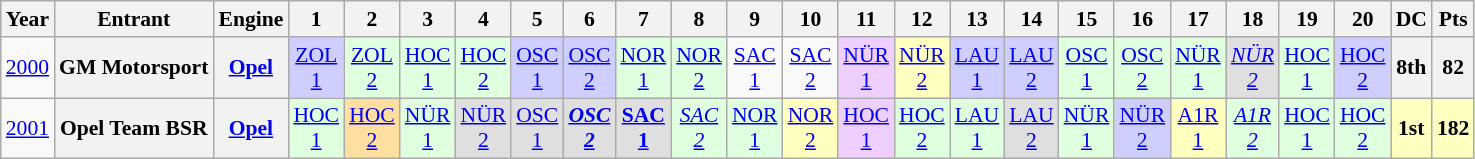<table class="wikitable" style="text-align:center; font-size:90%">
<tr>
<th>Year</th>
<th>Entrant</th>
<th>Engine</th>
<th>1</th>
<th>2</th>
<th>3</th>
<th>4</th>
<th>5</th>
<th>6</th>
<th>7</th>
<th>8</th>
<th>9</th>
<th>10</th>
<th>11</th>
<th>12</th>
<th>13</th>
<th>14</th>
<th>15</th>
<th>16</th>
<th>17</th>
<th>18</th>
<th>19</th>
<th>20</th>
<th>DC</th>
<th>Pts</th>
</tr>
<tr>
<td><a href='#'>2000</a></td>
<th>GM Motorsport</th>
<th><a href='#'>Opel</a></th>
<td style="background:#CFCFFF;"><a href='#'>ZOL<br>1</a><br></td>
<td style="background:#DFFFDF;"><a href='#'>ZOL<br>2</a><br></td>
<td style="background:#DFFFDF;"><a href='#'>HOC<br>1</a><br></td>
<td style="background:#DFFFDF;"><a href='#'>HOC<br>2</a><br></td>
<td style="background:#CFCFFF;"><a href='#'>OSC<br>1</a><br></td>
<td style="background:#CFCFFF;"><a href='#'>OSC<br>2</a><br></td>
<td style="background:#DFFFDF;"><a href='#'>NOR<br>1</a><br></td>
<td style="background:#DFFFDF;"><a href='#'>NOR<br>2</a><br></td>
<td><a href='#'>SAC<br>1</a></td>
<td><a href='#'>SAC<br>2</a></td>
<td style="background:#EFCFFF;"><a href='#'>NÜR<br>1</a><br></td>
<td style="background:#FFFFBF;"><a href='#'>NÜR<br>2</a><br></td>
<td style="background:#CFCFFF;"><a href='#'>LAU<br>1</a><br></td>
<td style="background:#CFCFFF;"><a href='#'>LAU<br>2</a><br></td>
<td style="background:#DFFFDF;"><a href='#'>OSC<br>1</a><br></td>
<td style="background:#DFFFDF;"><a href='#'>OSC<br>2</a><br></td>
<td style="background:#DFFFDF;"><a href='#'>NÜR<br>1</a><br></td>
<td style="background:#DFDFDF;"><em><a href='#'>NÜR<br>2</a></em><br></td>
<td style="background:#DFFFDF;"><a href='#'>HOC<br>1</a><br></td>
<td style="background:#CFCFFF;"><a href='#'>HOC<br>2</a><br></td>
<th>8th</th>
<th>82</th>
</tr>
<tr>
<td><a href='#'>2001</a></td>
<th>Opel Team BSR</th>
<th><a href='#'>Opel</a></th>
<td style="background:#DFFFDF;"><a href='#'>HOC<br>1</a><br></td>
<td style="background:#FFDF9F;"><a href='#'>HOC<br>2</a><br></td>
<td style="background:#DFFFDF;"><a href='#'>NÜR<br>1</a><br></td>
<td style="background:#DFDFDF;"><a href='#'>NÜR<br>2</a><br></td>
<td style="background:#DFDFDF;"><a href='#'>OSC<br>1</a><br></td>
<td style="background:#DFDFDF;"><strong><em><a href='#'>OSC<br>2</a></em></strong><br></td>
<td style="background:#DFDFDF;"><strong><a href='#'>SAC<br>1</a></strong><br></td>
<td style="background:#DFFFDF;"><em><a href='#'>SAC<br>2</a></em><br></td>
<td style="background:#DFFFDF;"><a href='#'>NOR<br>1</a><br></td>
<td style="background:#FFFFBF;"><a href='#'>NOR<br>2</a><br></td>
<td style="background:#EFCFFF;"><a href='#'>HOC<br>1</a><br></td>
<td style="background:#DFFFDF;"><a href='#'>HOC<br>2</a><br></td>
<td style="background:#DFFFDF;"><a href='#'>LAU<br>1</a><br></td>
<td style="background:#DFDFDF;"><a href='#'>LAU<br>2</a><br></td>
<td style="background:#DFFFDF;"><a href='#'>NÜR<br>1</a><br></td>
<td style="background:#CFCFFF;"><a href='#'>NÜR<br>2</a><br></td>
<td style="background:#FFFFBF;"><a href='#'>A1R<br>1</a><br></td>
<td style="background:#DFFFDF;"><em><a href='#'>A1R<br>2</a></em><br></td>
<td style="background:#DFFFDF;"><a href='#'>HOC<br>1</a><br></td>
<td style="background:#DFFFDF;"><a href='#'>HOC<br>2</a><br></td>
<th style="background:#FFFFBF;">1st</th>
<th style="background:#FFFFBF;">182</th>
</tr>
</table>
